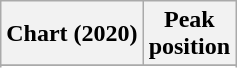<table class="wikitable sortable plainrowheaders" style="text-align:center">
<tr>
<th scope="col">Chart (2020)</th>
<th scope="col">Peak<br>position</th>
</tr>
<tr>
</tr>
<tr>
</tr>
<tr>
</tr>
<tr>
</tr>
<tr>
</tr>
<tr>
</tr>
<tr>
</tr>
</table>
